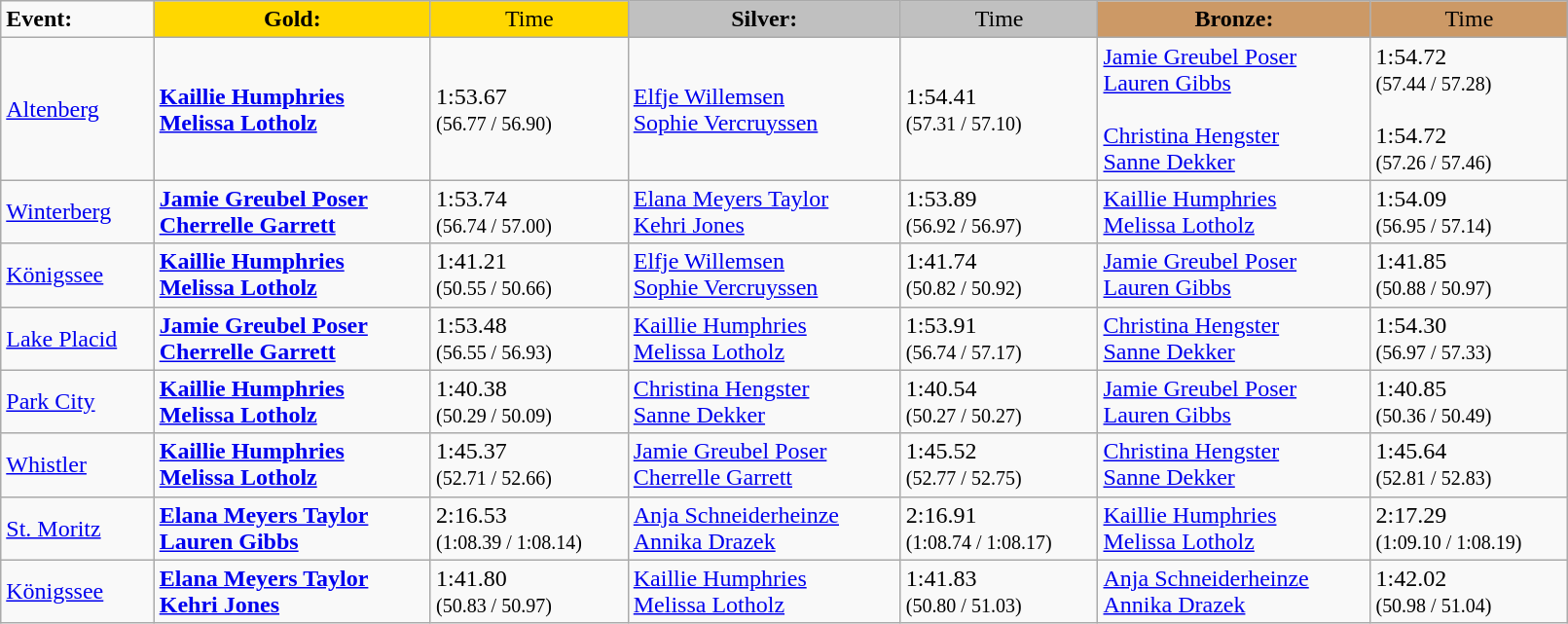<table class="wikitable" style="width:85%;">
<tr>
<td><strong>Event:</strong></td>
<td !  style="text-align:center; background:gold;"><strong>Gold:</strong></td>
<td !  style="text-align:center; background:gold;">Time</td>
<td !  style="text-align:center; background:silver;"><strong>Silver:</strong></td>
<td !  style="text-align:center; background:silver;">Time</td>
<td !  style="text-align:center; background:#c96;"><strong>Bronze:</strong></td>
<td !  style="text-align:center; background:#c96;">Time</td>
</tr>
<tr>
<td> <a href='#'>Altenberg</a></td>
<td><strong><a href='#'>Kaillie Humphries</a><br><a href='#'>Melissa Lotholz</a><br><small></small> </strong></td>
<td>1:53.67<br><small>(56.77 / 56.90)</small></td>
<td><a href='#'>Elfje Willemsen</a><br><a href='#'>Sophie Vercruyssen</a><br><small></small></td>
<td>1:54.41<br><small>(57.31 / 57.10)</small></td>
<td><a href='#'>Jamie Greubel Poser</a><br><a href='#'>Lauren Gibbs</a><br><small></small><br><a href='#'>Christina Hengster</a><br><a href='#'>Sanne Dekker</a><br><small></small></td>
<td>1:54.72<br><small>(57.44 / 57.28)</small><br><br>1:54.72<br><small>(57.26 / 57.46)</small></td>
</tr>
<tr>
<td> <a href='#'>Winterberg</a></td>
<td><strong><a href='#'>Jamie Greubel Poser</a><br><a href='#'>Cherrelle Garrett</a><br><small></small> </strong></td>
<td>1:53.74<br><small>(56.74 / 57.00)</small></td>
<td><a href='#'>Elana Meyers Taylor</a><br><a href='#'>Kehri Jones</a><br><small></small></td>
<td>1:53.89<br><small>(56.92 / 56.97)</small></td>
<td><a href='#'>Kaillie Humphries</a><br><a href='#'>Melissa Lotholz</a><br><small></small></td>
<td>1:54.09<br><small>(56.95 / 57.14)</small></td>
</tr>
<tr>
<td> <a href='#'>Königssee</a></td>
<td><strong><a href='#'>Kaillie Humphries</a><br><a href='#'>Melissa Lotholz</a><br><small></small> </strong></td>
<td>1:41.21<br><small>(50.55 / 50.66)</small></td>
<td><a href='#'>Elfje Willemsen</a><br><a href='#'>Sophie Vercruyssen</a><br><small></small></td>
<td>1:41.74<br><small>(50.82 / 50.92)</small></td>
<td><a href='#'>Jamie Greubel Poser</a><br><a href='#'>Lauren Gibbs</a><br><small></small></td>
<td>1:41.85<br><small>(50.88 / 50.97)</small></td>
</tr>
<tr>
<td> <a href='#'>Lake Placid</a></td>
<td><strong><a href='#'>Jamie Greubel Poser</a><br><a href='#'>Cherrelle Garrett</a><br><small></small> </strong></td>
<td>1:53.48<br><small>(56.55 / 56.93)</small></td>
<td><a href='#'>Kaillie Humphries</a><br><a href='#'>Melissa Lotholz</a><br><small></small></td>
<td>1:53.91<br><small>(56.74 / 57.17)</small></td>
<td><a href='#'>Christina Hengster</a><br><a href='#'>Sanne Dekker</a><br><small></small></td>
<td>1:54.30<br><small>(56.97 / 57.33)</small></td>
</tr>
<tr>
<td> <a href='#'>Park City</a></td>
<td><strong><a href='#'>Kaillie Humphries</a><br><a href='#'>Melissa Lotholz</a><br><small></small> </strong></td>
<td>1:40.38<br><small>(50.29 / 50.09)</small></td>
<td><a href='#'>Christina Hengster</a><br><a href='#'>Sanne Dekker</a><br><small></small></td>
<td>1:40.54<br><small>(50.27 / 50.27)</small></td>
<td><a href='#'>Jamie Greubel Poser</a><br><a href='#'>Lauren Gibbs</a><br><small></small></td>
<td>1:40.85<br><small>(50.36 / 50.49)</small></td>
</tr>
<tr>
<td> <a href='#'>Whistler</a></td>
<td><strong><a href='#'>Kaillie Humphries</a><br><a href='#'>Melissa Lotholz</a><br><small></small> </strong></td>
<td>1:45.37<br><small>(52.71 / 52.66)</small></td>
<td><a href='#'>Jamie Greubel Poser</a><br><a href='#'>Cherrelle Garrett</a><br><small></small></td>
<td>1:45.52<br><small>(52.77 / 52.75)</small></td>
<td><a href='#'>Christina Hengster</a><br><a href='#'>Sanne Dekker</a><br><small></small></td>
<td>1:45.64<br><small>(52.81 / 52.83)</small></td>
</tr>
<tr>
<td> <a href='#'>St. Moritz</a></td>
<td><strong><a href='#'>Elana Meyers Taylor</a><br><a href='#'>Lauren Gibbs</a><br><small></small> </strong></td>
<td>2:16.53<br><small>(1:08.39 / 1:08.14)</small></td>
<td><a href='#'>Anja Schneiderheinze</a><br><a href='#'>Annika Drazek</a><br><small></small></td>
<td>2:16.91<br><small>(1:08.74 / 1:08.17)</small></td>
<td><a href='#'>Kaillie Humphries</a><br><a href='#'>Melissa Lotholz</a><br><small></small></td>
<td>2:17.29<br><small>(1:09.10 / 1:08.19)</small></td>
</tr>
<tr>
<td> <a href='#'>Königssee</a></td>
<td><strong><a href='#'>Elana Meyers Taylor</a><br><a href='#'>Kehri Jones</a><br><small></small> </strong></td>
<td>1:41.80 <br><small>(50.83 / 50.97)</small></td>
<td><a href='#'>Kaillie Humphries</a><br><a href='#'>Melissa Lotholz</a><br><small></small></td>
<td>1:41.83<br><small>(50.80 / 51.03)</small></td>
<td><a href='#'>Anja Schneiderheinze</a><br><a href='#'>Annika Drazek</a><br><small></small></td>
<td>1:42.02<br><small>(50.98 / 51.04)</small></td>
</tr>
</table>
